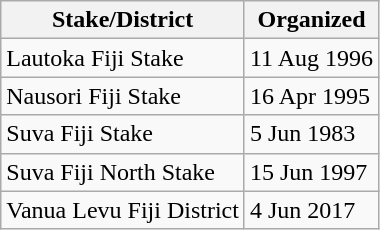<table class="wikitable sortable">
<tr>
<th>Stake/District</th>
<th data-sort-type=date>Organized</th>
</tr>
<tr>
<td>Lautoka Fiji Stake</td>
<td>11 Aug 1996</td>
</tr>
<tr>
<td>Nausori Fiji Stake</td>
<td>16 Apr 1995</td>
</tr>
<tr>
<td>Suva Fiji Stake</td>
<td>5 Jun 1983</td>
</tr>
<tr>
<td>Suva Fiji North Stake</td>
<td>15 Jun 1997</td>
</tr>
<tr>
<td>Vanua Levu Fiji District</td>
<td>4 Jun 2017</td>
</tr>
</table>
